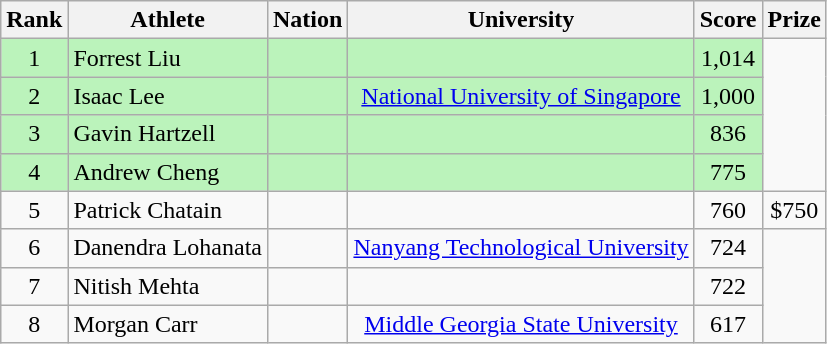<table class="wikitable sortable" style="text-align:center">
<tr>
<th>Rank</th>
<th>Athlete</th>
<th>Nation</th>
<th>University</th>
<th>Score</th>
<th>Prize</th>
</tr>
<tr bgcolor=bbf3bb>
<td>1</td>
<td align=left>Forrest Liu</td>
<td align=left></td>
<td></td>
<td>1,014</td>
</tr>
<tr bgcolor=bbf3bb>
<td>2</td>
<td align=left>Isaac Lee</td>
<td align=left></td>
<td><a href='#'>National University of Singapore</a></td>
<td>1,000</td>
</tr>
<tr bgcolor=bbf3bb>
<td>3</td>
<td align=left>Gavin Hartzell</td>
<td align=left></td>
<td></td>
<td>836</td>
</tr>
<tr bgcolor=bbf3bb>
<td>4</td>
<td align=left>Andrew Cheng</td>
<td align=left></td>
<td></td>
<td>775</td>
</tr>
<tr>
<td>5</td>
<td align=left>Patrick Chatain</td>
<td align=left></td>
<td></td>
<td>760</td>
<td>$750</td>
</tr>
<tr>
<td>6</td>
<td align=left>Danendra Lohanata</td>
<td align=left></td>
<td><a href='#'>Nanyang Technological University</a></td>
<td>724</td>
</tr>
<tr>
<td>7</td>
<td align=left>Nitish Mehta</td>
<td align=left></td>
<td></td>
<td>722</td>
</tr>
<tr>
<td>8</td>
<td align=left>Morgan Carr</td>
<td align=left></td>
<td><a href='#'>Middle Georgia State University</a></td>
<td>617</td>
</tr>
</table>
